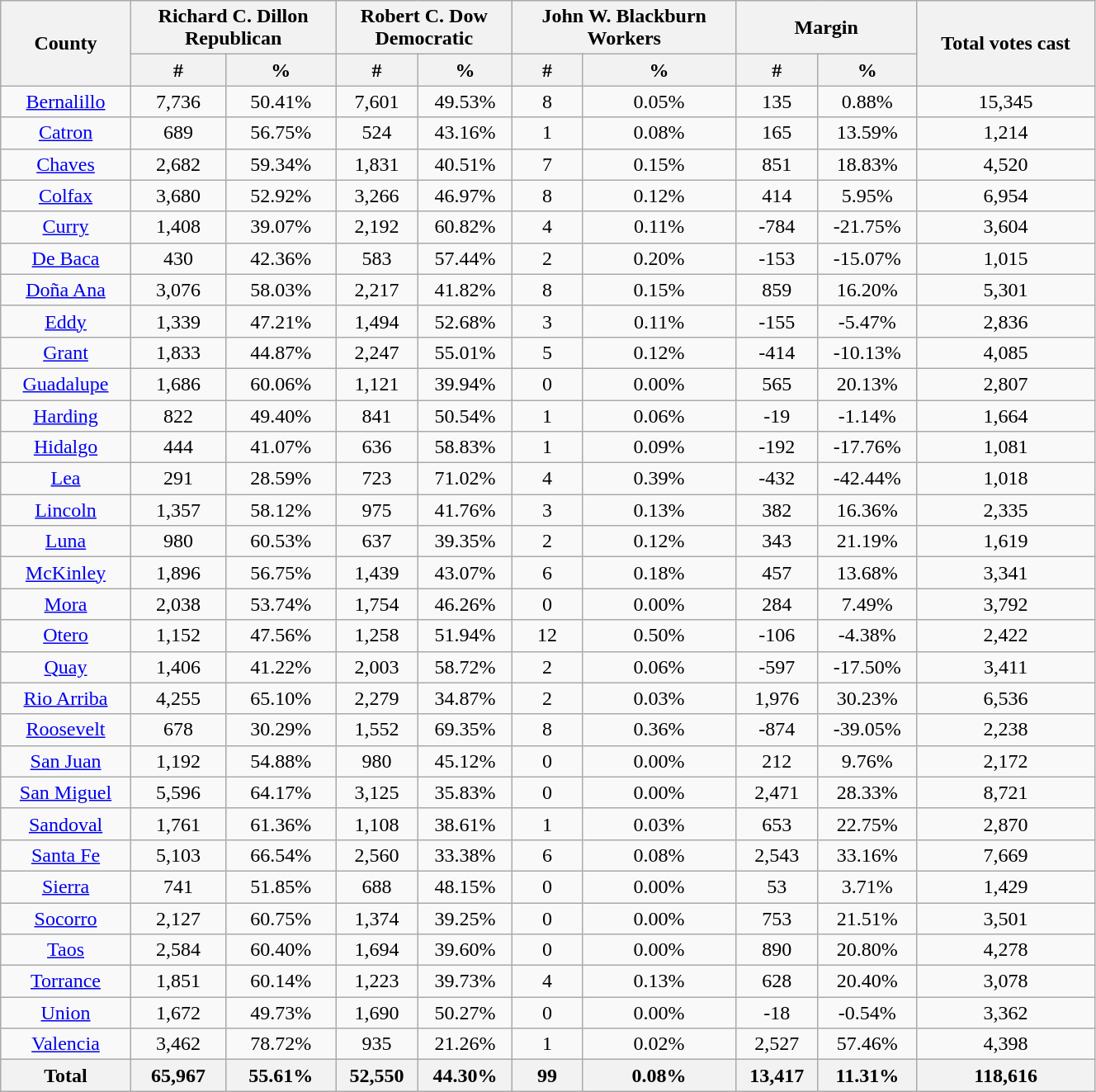<table width="70%" class="wikitable sortable" style="text-align:center">
<tr>
<th style="text-align:center;" rowspan="2">County</th>
<th style="text-align:center;" colspan="2">Richard C. Dillon<br>Republican</th>
<th style="text-align:center;" colspan="2">Robert C. Dow<br>Democratic</th>
<th style="text-align:center;" colspan="2">John W. Blackburn<br>Workers</th>
<th style="text-align:center;" colspan="2">Margin</th>
<th style="text-align:center;" rowspan="2">Total votes cast</th>
</tr>
<tr>
<th style="text-align:center;" data-sort-type="number">#</th>
<th style="text-align:center;" data-sort-type="number">%</th>
<th style="text-align:center;" data-sort-type="number">#</th>
<th style="text-align:center;" data-sort-type="number">%</th>
<th style="text-align:center;" data-sort-type="number">#</th>
<th style="text-align:center;" data-sort-type="number">%</th>
<th style="text-align:center;" data-sort-type="number">#</th>
<th style="text-align:center;" data-sort-type="number">%</th>
</tr>
<tr style="text-align:center;">
<td><a href='#'>Bernalillo</a></td>
<td>7,736</td>
<td>50.41%</td>
<td>7,601</td>
<td>49.53%</td>
<td>8</td>
<td>0.05%</td>
<td>135</td>
<td>0.88%</td>
<td>15,345</td>
</tr>
<tr style="text-align:center;">
<td><a href='#'>Catron</a></td>
<td>689</td>
<td>56.75%</td>
<td>524</td>
<td>43.16%</td>
<td>1</td>
<td>0.08%</td>
<td>165</td>
<td>13.59%</td>
<td>1,214</td>
</tr>
<tr style="text-align:center;">
<td><a href='#'>Chaves</a></td>
<td>2,682</td>
<td>59.34%</td>
<td>1,831</td>
<td>40.51%</td>
<td>7</td>
<td>0.15%</td>
<td>851</td>
<td>18.83%</td>
<td>4,520</td>
</tr>
<tr style="text-align:center;">
<td><a href='#'>Colfax</a></td>
<td>3,680</td>
<td>52.92%</td>
<td>3,266</td>
<td>46.97%</td>
<td>8</td>
<td>0.12%</td>
<td>414</td>
<td>5.95%</td>
<td>6,954</td>
</tr>
<tr style="text-align:center;">
<td><a href='#'>Curry</a></td>
<td>1,408</td>
<td>39.07%</td>
<td>2,192</td>
<td>60.82%</td>
<td>4</td>
<td>0.11%</td>
<td>-784</td>
<td>-21.75%</td>
<td>3,604</td>
</tr>
<tr style="text-align:center;">
<td><a href='#'>De Baca</a></td>
<td>430</td>
<td>42.36%</td>
<td>583</td>
<td>57.44%</td>
<td>2</td>
<td>0.20%</td>
<td>-153</td>
<td>-15.07%</td>
<td>1,015</td>
</tr>
<tr style="text-align:center;">
<td><a href='#'>Doña Ana</a></td>
<td>3,076</td>
<td>58.03%</td>
<td>2,217</td>
<td>41.82%</td>
<td>8</td>
<td>0.15%</td>
<td>859</td>
<td>16.20%</td>
<td>5,301</td>
</tr>
<tr style="text-align:center;">
<td><a href='#'>Eddy</a></td>
<td>1,339</td>
<td>47.21%</td>
<td>1,494</td>
<td>52.68%</td>
<td>3</td>
<td>0.11%</td>
<td>-155</td>
<td>-5.47%</td>
<td>2,836</td>
</tr>
<tr style="text-align:center;">
<td><a href='#'>Grant</a></td>
<td>1,833</td>
<td>44.87%</td>
<td>2,247</td>
<td>55.01%</td>
<td>5</td>
<td>0.12%</td>
<td>-414</td>
<td>-10.13%</td>
<td>4,085</td>
</tr>
<tr style="text-align:center;">
<td><a href='#'>Guadalupe</a></td>
<td>1,686</td>
<td>60.06%</td>
<td>1,121</td>
<td>39.94%</td>
<td>0</td>
<td>0.00%</td>
<td>565</td>
<td>20.13%</td>
<td>2,807</td>
</tr>
<tr style="text-align:center;">
<td><a href='#'>Harding</a></td>
<td>822</td>
<td>49.40%</td>
<td>841</td>
<td>50.54%</td>
<td>1</td>
<td>0.06%</td>
<td>-19</td>
<td>-1.14%</td>
<td>1,664</td>
</tr>
<tr style="text-align:center;">
<td><a href='#'>Hidalgo</a></td>
<td>444</td>
<td>41.07%</td>
<td>636</td>
<td>58.83%</td>
<td>1</td>
<td>0.09%</td>
<td>-192</td>
<td>-17.76%</td>
<td>1,081</td>
</tr>
<tr style="text-align:center;">
<td><a href='#'>Lea</a></td>
<td>291</td>
<td>28.59%</td>
<td>723</td>
<td>71.02%</td>
<td>4</td>
<td>0.39%</td>
<td>-432</td>
<td>-42.44%</td>
<td>1,018</td>
</tr>
<tr style="text-align:center;">
<td><a href='#'>Lincoln</a></td>
<td>1,357</td>
<td>58.12%</td>
<td>975</td>
<td>41.76%</td>
<td>3</td>
<td>0.13%</td>
<td>382</td>
<td>16.36%</td>
<td>2,335</td>
</tr>
<tr style="text-align:center;">
<td><a href='#'>Luna</a></td>
<td>980</td>
<td>60.53%</td>
<td>637</td>
<td>39.35%</td>
<td>2</td>
<td>0.12%</td>
<td>343</td>
<td>21.19%</td>
<td>1,619</td>
</tr>
<tr style="text-align:center;">
<td><a href='#'>McKinley</a></td>
<td>1,896</td>
<td>56.75%</td>
<td>1,439</td>
<td>43.07%</td>
<td>6</td>
<td>0.18%</td>
<td>457</td>
<td>13.68%</td>
<td>3,341</td>
</tr>
<tr style="text-align:center;">
<td><a href='#'>Mora</a></td>
<td>2,038</td>
<td>53.74%</td>
<td>1,754</td>
<td>46.26%</td>
<td>0</td>
<td>0.00%</td>
<td>284</td>
<td>7.49%</td>
<td>3,792</td>
</tr>
<tr style="text-align:center;">
<td><a href='#'>Otero</a></td>
<td>1,152</td>
<td>47.56%</td>
<td>1,258</td>
<td>51.94%</td>
<td>12</td>
<td>0.50%</td>
<td>-106</td>
<td>-4.38%</td>
<td>2,422</td>
</tr>
<tr style="text-align:center;">
<td><a href='#'>Quay</a></td>
<td>1,406</td>
<td>41.22%</td>
<td>2,003</td>
<td>58.72%</td>
<td>2</td>
<td>0.06%</td>
<td>-597</td>
<td>-17.50%</td>
<td>3,411</td>
</tr>
<tr style="text-align:center;">
<td><a href='#'>Rio Arriba</a></td>
<td>4,255</td>
<td>65.10%</td>
<td>2,279</td>
<td>34.87%</td>
<td>2</td>
<td>0.03%</td>
<td>1,976</td>
<td>30.23%</td>
<td>6,536</td>
</tr>
<tr style="text-align:center;">
<td><a href='#'>Roosevelt</a></td>
<td>678</td>
<td>30.29%</td>
<td>1,552</td>
<td>69.35%</td>
<td>8</td>
<td>0.36%</td>
<td>-874</td>
<td>-39.05%</td>
<td>2,238</td>
</tr>
<tr style="text-align:center;">
<td><a href='#'>San Juan</a></td>
<td>1,192</td>
<td>54.88%</td>
<td>980</td>
<td>45.12%</td>
<td>0</td>
<td>0.00%</td>
<td>212</td>
<td>9.76%</td>
<td>2,172</td>
</tr>
<tr style="text-align:center;">
<td><a href='#'>San Miguel</a></td>
<td>5,596</td>
<td>64.17%</td>
<td>3,125</td>
<td>35.83%</td>
<td>0</td>
<td>0.00%</td>
<td>2,471</td>
<td>28.33%</td>
<td>8,721</td>
</tr>
<tr style="text-align:center;">
<td><a href='#'>Sandoval</a></td>
<td>1,761</td>
<td>61.36%</td>
<td>1,108</td>
<td>38.61%</td>
<td>1</td>
<td>0.03%</td>
<td>653</td>
<td>22.75%</td>
<td>2,870</td>
</tr>
<tr style="text-align:center;">
<td><a href='#'>Santa Fe</a></td>
<td>5,103</td>
<td>66.54%</td>
<td>2,560</td>
<td>33.38%</td>
<td>6</td>
<td>0.08%</td>
<td>2,543</td>
<td>33.16%</td>
<td>7,669</td>
</tr>
<tr style="text-align:center;">
<td><a href='#'>Sierra</a></td>
<td>741</td>
<td>51.85%</td>
<td>688</td>
<td>48.15%</td>
<td>0</td>
<td>0.00%</td>
<td>53</td>
<td>3.71%</td>
<td>1,429</td>
</tr>
<tr style="text-align:center;">
<td><a href='#'>Socorro</a></td>
<td>2,127</td>
<td>60.75%</td>
<td>1,374</td>
<td>39.25%</td>
<td>0</td>
<td>0.00%</td>
<td>753</td>
<td>21.51%</td>
<td>3,501</td>
</tr>
<tr style="text-align:center;">
<td><a href='#'>Taos</a></td>
<td>2,584</td>
<td>60.40%</td>
<td>1,694</td>
<td>39.60%</td>
<td>0</td>
<td>0.00%</td>
<td>890</td>
<td>20.80%</td>
<td>4,278</td>
</tr>
<tr style="text-align:center;">
<td><a href='#'>Torrance</a></td>
<td>1,851</td>
<td>60.14%</td>
<td>1,223</td>
<td>39.73%</td>
<td>4</td>
<td>0.13%</td>
<td>628</td>
<td>20.40%</td>
<td>3,078</td>
</tr>
<tr style="text-align:center;">
<td><a href='#'>Union</a></td>
<td>1,672</td>
<td>49.73%</td>
<td>1,690</td>
<td>50.27%</td>
<td>0</td>
<td>0.00%</td>
<td>-18</td>
<td>-0.54%</td>
<td>3,362</td>
</tr>
<tr style="text-align:center;">
<td><a href='#'>Valencia</a></td>
<td>3,462</td>
<td>78.72%</td>
<td>935</td>
<td>21.26%</td>
<td>1</td>
<td>0.02%</td>
<td>2,527</td>
<td>57.46%</td>
<td>4,398</td>
</tr>
<tr style="text-align:center;">
<th>Total</th>
<th>65,967</th>
<th>55.61%</th>
<th>52,550</th>
<th>44.30%</th>
<th>99</th>
<th>0.08%</th>
<th>13,417</th>
<th>11.31%</th>
<th>118,616</th>
</tr>
</table>
